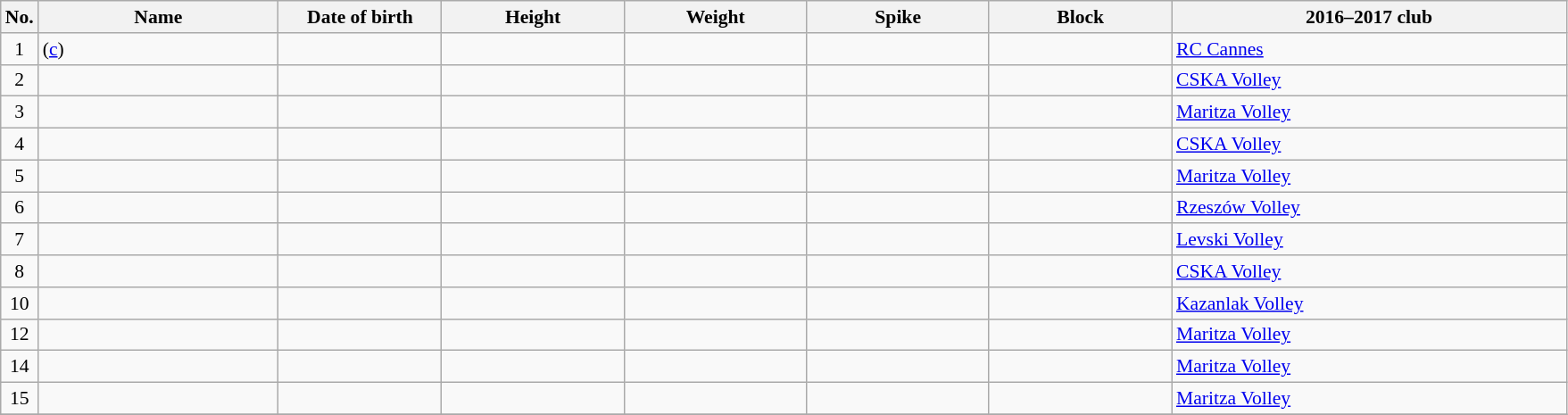<table class="wikitable sortable" style="font-size:90%; text-align:center;">
<tr>
<th>No.</th>
<th style="width:12em">Name</th>
<th style="width:8em">Date of birth</th>
<th style="width:9em">Height</th>
<th style="width:9em">Weight</th>
<th style="width:9em">Spike</th>
<th style="width:9em">Block</th>
<th style="width:20em">2016–2017 club</th>
</tr>
<tr>
<td>1</td>
<td align=left> (<a href='#'>c</a>)</td>
<td align=right></td>
<td></td>
<td></td>
<td></td>
<td></td>
<td align=left> <a href='#'>RC Cannes</a></td>
</tr>
<tr>
<td>2</td>
<td align=left></td>
<td align=right></td>
<td></td>
<td></td>
<td></td>
<td></td>
<td align=left> <a href='#'>CSKA Volley</a></td>
</tr>
<tr>
<td>3</td>
<td align=left></td>
<td align=right></td>
<td></td>
<td></td>
<td></td>
<td></td>
<td align=left> <a href='#'>Maritza Volley</a></td>
</tr>
<tr>
<td>4</td>
<td align=left></td>
<td align=right></td>
<td></td>
<td></td>
<td></td>
<td></td>
<td align=left> <a href='#'>CSKA Volley</a></td>
</tr>
<tr>
<td>5</td>
<td align=left></td>
<td align=right></td>
<td></td>
<td></td>
<td></td>
<td></td>
<td align=left> <a href='#'>Maritza Volley</a></td>
</tr>
<tr>
<td>6</td>
<td align=left></td>
<td align=right></td>
<td></td>
<td></td>
<td></td>
<td></td>
<td align=left> <a href='#'>Rzeszów Volley</a></td>
</tr>
<tr>
<td>7</td>
<td align=left></td>
<td align=right></td>
<td></td>
<td></td>
<td></td>
<td></td>
<td align=left> <a href='#'>Levski Volley</a></td>
</tr>
<tr>
<td>8</td>
<td align=left></td>
<td align=right></td>
<td></td>
<td></td>
<td></td>
<td></td>
<td align=left> <a href='#'>CSKA Volley</a></td>
</tr>
<tr>
<td>10</td>
<td align=left></td>
<td align=right></td>
<td></td>
<td></td>
<td></td>
<td></td>
<td align=left> <a href='#'>Kazanlak Volley</a></td>
</tr>
<tr>
<td>12</td>
<td align=left></td>
<td align=right></td>
<td></td>
<td></td>
<td></td>
<td></td>
<td align=left> <a href='#'>Maritza Volley</a></td>
</tr>
<tr>
<td>14</td>
<td align=left></td>
<td align=right></td>
<td></td>
<td></td>
<td></td>
<td></td>
<td align=left> <a href='#'>Maritza Volley</a></td>
</tr>
<tr>
<td>15</td>
<td align=left></td>
<td align=right></td>
<td></td>
<td></td>
<td></td>
<td></td>
<td align=left> <a href='#'>Maritza Volley</a></td>
</tr>
<tr>
</tr>
</table>
